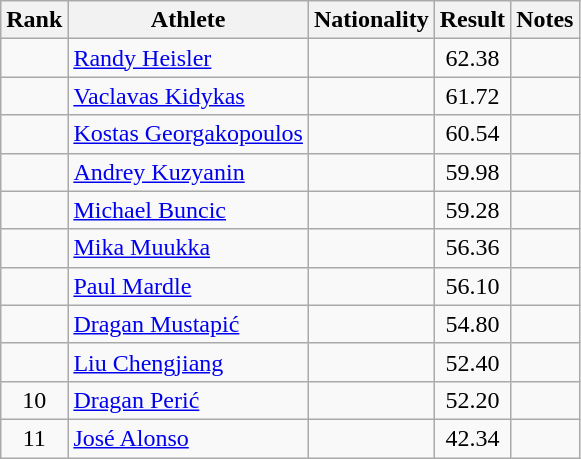<table class="wikitable sortable" style="text-align:center">
<tr>
<th>Rank</th>
<th>Athlete</th>
<th>Nationality</th>
<th>Result</th>
<th>Notes</th>
</tr>
<tr>
<td></td>
<td align=left><a href='#'>Randy Heisler</a></td>
<td align=left></td>
<td>62.38</td>
<td></td>
</tr>
<tr>
<td></td>
<td align=left><a href='#'>Vaclavas Kidykas</a></td>
<td align=left></td>
<td>61.72</td>
<td></td>
</tr>
<tr>
<td></td>
<td align=left><a href='#'>Kostas Georgakopoulos</a></td>
<td align=left></td>
<td>60.54</td>
<td></td>
</tr>
<tr>
<td></td>
<td align=left><a href='#'>Andrey Kuzyanin</a></td>
<td align=left></td>
<td>59.98</td>
<td></td>
</tr>
<tr>
<td></td>
<td align=left><a href='#'>Michael Buncic</a></td>
<td align=left></td>
<td>59.28</td>
<td></td>
</tr>
<tr>
<td></td>
<td align=left><a href='#'>Mika Muukka</a></td>
<td align=left></td>
<td>56.36</td>
<td></td>
</tr>
<tr>
<td></td>
<td align=left><a href='#'>Paul Mardle</a></td>
<td align=left></td>
<td>56.10</td>
<td></td>
</tr>
<tr>
<td></td>
<td align=left><a href='#'>Dragan Mustapić</a></td>
<td align=left></td>
<td>54.80</td>
<td></td>
</tr>
<tr>
<td></td>
<td align=left><a href='#'>Liu Chengjiang</a></td>
<td align=left></td>
<td>52.40</td>
<td></td>
</tr>
<tr>
<td>10</td>
<td align=left><a href='#'>Dragan Perić</a></td>
<td align=left></td>
<td>52.20</td>
<td></td>
</tr>
<tr>
<td>11</td>
<td align=left><a href='#'>José Alonso</a></td>
<td align=left></td>
<td>42.34</td>
<td></td>
</tr>
</table>
